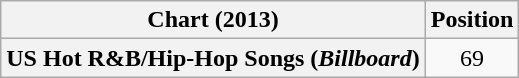<table class="wikitable plainrowheaders" style="text-align:center">
<tr>
<th scope="col">Chart (2013)</th>
<th scope="col">Position</th>
</tr>
<tr>
<th scope="row">US Hot R&B/Hip-Hop Songs (<em>Billboard</em>)</th>
<td>69</td>
</tr>
</table>
